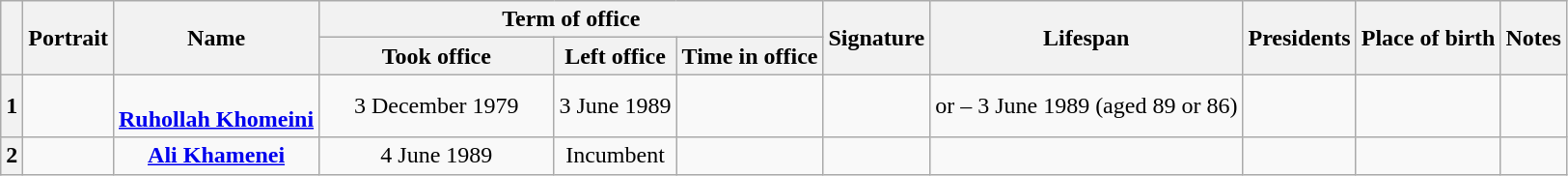<table class="wikitable" style="text-align:center">
<tr>
<th rowspan="2"></th>
<th rowspan="2">Portrait</th>
<th rowspan="2">Name<br></th>
<th colspan="3">Term of office</th>
<th rowspan="2">Signature</th>
<th rowspan="2">Lifespan</th>
<th rowspan="2">Presidents</th>
<th rowspan="2">Place of birth</th>
<th rowspan="2">Notes</th>
</tr>
<tr>
<th style="width:15%;">Took office</th>
<th>Left office</th>
<th>Time in office</th>
</tr>
<tr>
<th>1</th>
<td></td>
<td {{small><br> <strong><a href='#'>Ruhollah Khomeini</a></strong><br><span></span></td>
<td>3 December 1979</td>
<td>3 June 1989</td>
<td></td>
<td></td>
<td> or  – 3 June 1989 (aged 89 or 86)</td>
<td></td>
<td></td>
<td></td>
</tr>
<tr>
<th>2</th>
<td></td>
<td><strong><a href='#'>Ali Khamenei</a></strong><br><span></span></td>
<td>4 June 1989</td>
<td>Incumbent</td>
<td></td>
<td></td>
<td></td>
<td></td>
<td></td>
<td></td>
</tr>
</table>
